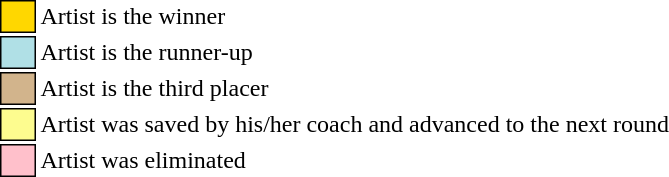<table class="toccolours" style="font-size:100%">
<tr>
<td style="background: gold; border:1px solid black">     </td>
<td>Artist is the winner</td>
</tr>
<tr>
<td style="background:#B0E0E6; border:1px solid black">     </td>
<td>Artist is the runner-up</td>
</tr>
<tr>
<td style="background: tan; border:1px solid black">     </td>
<td>Artist is the third placer</td>
</tr>
<tr>
<td style="background:#fdfc8f; border:1px solid black">     </td>
<td>Artist was saved by his/her coach and advanced to the next round</td>
</tr>
<tr>
<td style="background: pink; border:1px solid black">     </td>
<td>Artist was eliminated</td>
</tr>
</table>
